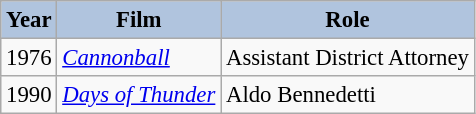<table class="wikitable" style="font-size:95%;">
<tr>
<th style="background:#B0C4DE;">Year</th>
<th style="background:#B0C4DE;">Film</th>
<th style="background:#B0C4DE;">Role</th>
</tr>
<tr>
<td>1976</td>
<td><em><a href='#'>Cannonball</a></em></td>
<td>Assistant District Attorney</td>
</tr>
<tr>
<td>1990</td>
<td><em><a href='#'>Days of Thunder</a></em></td>
<td>Aldo Bennedetti</td>
</tr>
</table>
